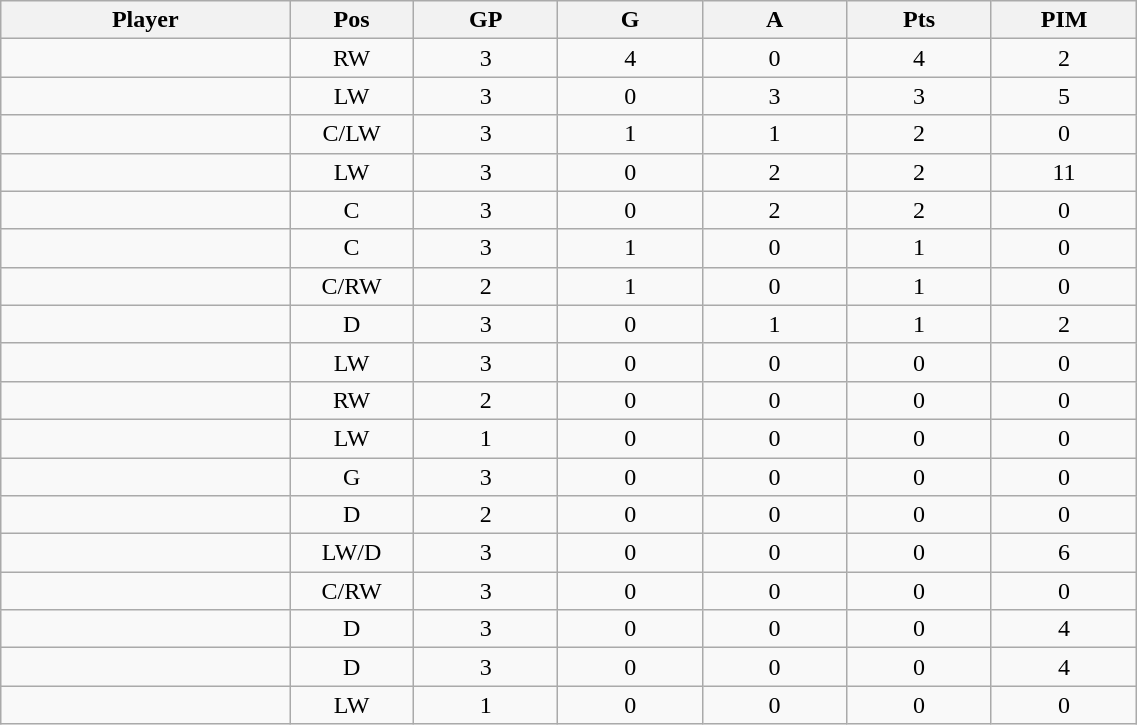<table class="wikitable sortable" width="60%">
<tr ALIGN="center">
<th bgcolor="#DDDDFF" width="10%">Player</th>
<th bgcolor="#DDDDFF" width="3%" title="Position">Pos</th>
<th bgcolor="#DDDDFF" width="5%" title="Games played">GP</th>
<th bgcolor="#DDDDFF" width="5%" title="Goals">G</th>
<th bgcolor="#DDDDFF" width="5%" title="Assists">A</th>
<th bgcolor="#DDDDFF" width="5%" title="Points">Pts</th>
<th bgcolor="#DDDDFF" width="5%" title="Penalties in Minutes">PIM</th>
</tr>
<tr align="center">
<td align="right"></td>
<td>RW</td>
<td>3</td>
<td>4</td>
<td>0</td>
<td>4</td>
<td>2</td>
</tr>
<tr align="center">
<td align="right"></td>
<td>LW</td>
<td>3</td>
<td>0</td>
<td>3</td>
<td>3</td>
<td>5</td>
</tr>
<tr align="center">
<td align="right"></td>
<td>C/LW</td>
<td>3</td>
<td>1</td>
<td>1</td>
<td>2</td>
<td>0</td>
</tr>
<tr align="center">
<td align="right"></td>
<td>LW</td>
<td>3</td>
<td>0</td>
<td>2</td>
<td>2</td>
<td>11</td>
</tr>
<tr align="center">
<td align="right"></td>
<td>C</td>
<td>3</td>
<td>0</td>
<td>2</td>
<td>2</td>
<td>0</td>
</tr>
<tr align="center">
<td align="right"></td>
<td>C</td>
<td>3</td>
<td>1</td>
<td>0</td>
<td>1</td>
<td>0</td>
</tr>
<tr align="center">
<td align="right"></td>
<td>C/RW</td>
<td>2</td>
<td>1</td>
<td>0</td>
<td>1</td>
<td>0</td>
</tr>
<tr align="center">
<td align="right"></td>
<td>D</td>
<td>3</td>
<td>0</td>
<td>1</td>
<td>1</td>
<td>2</td>
</tr>
<tr align="center">
<td align="right"></td>
<td>LW</td>
<td>3</td>
<td>0</td>
<td>0</td>
<td>0</td>
<td>0</td>
</tr>
<tr align="center">
<td align="right"></td>
<td>RW</td>
<td>2</td>
<td>0</td>
<td>0</td>
<td>0</td>
<td>0</td>
</tr>
<tr align="center">
<td align="right"></td>
<td>LW</td>
<td>1</td>
<td>0</td>
<td>0</td>
<td>0</td>
<td>0</td>
</tr>
<tr align="center">
<td align="right"></td>
<td>G</td>
<td>3</td>
<td>0</td>
<td>0</td>
<td>0</td>
<td>0</td>
</tr>
<tr align="center">
<td align="right"></td>
<td>D</td>
<td>2</td>
<td>0</td>
<td>0</td>
<td>0</td>
<td>0</td>
</tr>
<tr align="center">
<td align="right"></td>
<td>LW/D</td>
<td>3</td>
<td>0</td>
<td>0</td>
<td>0</td>
<td>6</td>
</tr>
<tr align="center">
<td align="right"></td>
<td>C/RW</td>
<td>3</td>
<td>0</td>
<td>0</td>
<td>0</td>
<td>0</td>
</tr>
<tr align="center">
<td align="right"></td>
<td>D</td>
<td>3</td>
<td>0</td>
<td>0</td>
<td>0</td>
<td>4</td>
</tr>
<tr align="center">
<td align="right"></td>
<td>D</td>
<td>3</td>
<td>0</td>
<td>0</td>
<td>0</td>
<td>4</td>
</tr>
<tr align="center">
<td align="right"></td>
<td>LW</td>
<td>1</td>
<td>0</td>
<td>0</td>
<td>0</td>
<td>0</td>
</tr>
</table>
